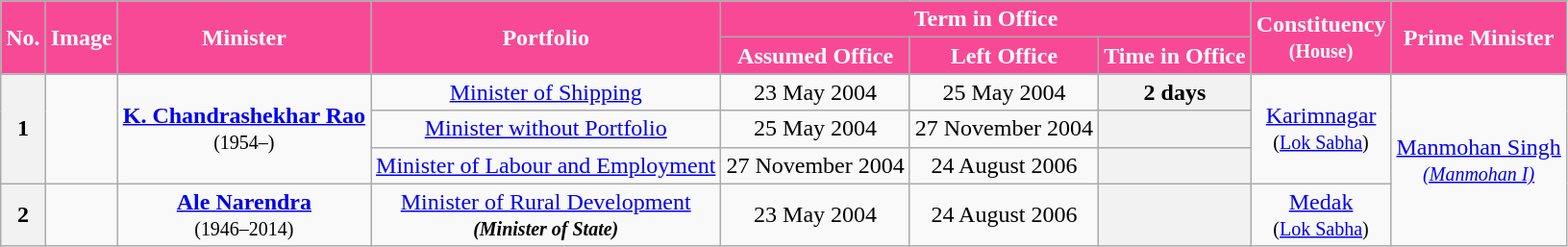<table class="wikitable sortable" style="text-align:center;">
<tr>
<th rowspan="2" style="background-color:#F84996;color:white">No.</th>
<th rowspan="2" style="background-color:#F84996;color:white">Image</th>
<th rowspan="2" style="background-color:#F84996;color:white">Minister</th>
<th rowspan="2" style="background-color:#F84996;color:white">Portfolio</th>
<th colspan="3" style="background-color:#F84996;color:white">Term in Office</th>
<th rowspan="2" style="background-color:#F84996;color:white">Constituency<br><small>(House)</small></th>
<th rowspan="2" style="background-color:#F84996;color:white">Prime Minister</th>
</tr>
<tr>
<th style="background-color:#F84996;color:white">Assumed Office</th>
<th style="background-color:#F84996;color:white">Left Office</th>
<th style="background-color:#F84996;color:white">Time in Office</th>
</tr>
<tr>
<th rowspan="3">1</th>
<td rowspan="3"></td>
<td rowspan="3"><strong><a href='#'>K. Chandrashekhar Rao</a></strong><br><small>(1954–)</small></td>
<td><a href='#'>Minister of Shipping</a></td>
<td>23 May 2004</td>
<td>25 May 2004</td>
<th><strong>2 days</strong></th>
<td rowspan="3"><a href='#'>Karimnagar</a><br><small>(<a href='#'>Lok Sabha</a>)</small></td>
<td rowspan="4"><a href='#'>Manmohan Singh</a><br><small><em><a href='#'>(Manmohan I)</a></em></small></td>
</tr>
<tr>
<td><a href='#'>Minister without Portfolio</a></td>
<td>25 May 2004</td>
<td>27 November 2004</td>
<th><strong></strong></th>
</tr>
<tr>
<td><a href='#'>Minister of Labour and Employment</a></td>
<td>27 November 2004</td>
<td>24 August 2006</td>
<th><strong></strong></th>
</tr>
<tr>
<th>2</th>
<td></td>
<td><strong><a href='#'>Ale Narendra</a></strong><br><small>(1946–2014)</small></td>
<td><a href='#'>Minister of Rural Development</a><br><strong><em><small>(Minister of State)</small></em></strong></td>
<td>23 May 2004</td>
<td>24 August 2006</td>
<th><strong></strong></th>
<td><a href='#'>Medak</a><br><small>(<a href='#'>Lok Sabha</a>)</small></td>
</tr>
</table>
